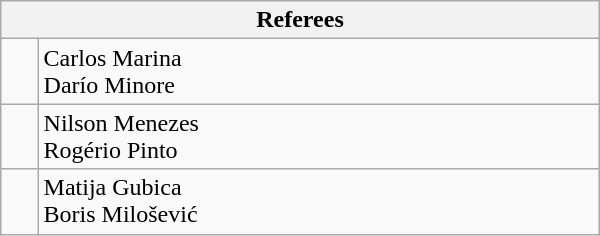<table class="wikitable" style="width:400px;">
<tr>
<th colspan=2>Referees</th>
</tr>
<tr>
<td align=left></td>
<td>Carlos Marina<br>Darío Minore</td>
</tr>
<tr>
<td align=left></td>
<td>Nilson Menezes<br>Rogério Pinto</td>
</tr>
<tr>
<td align=left></td>
<td>Matija Gubica<br>Boris Milošević</td>
</tr>
</table>
